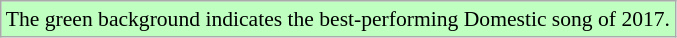<table class="wikitable" style="font-size:90%;">
<tr>
<td style="background-color:#BFFFC0">The green background indicates the best-performing Domestic song of 2017.</td>
</tr>
</table>
